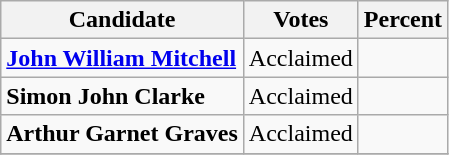<table class="wikitable">
<tr>
<th>Candidate</th>
<th>Votes</th>
<th>Percent</th>
</tr>
<tr>
<td style="font-weight:bold;"><a href='#'>John William Mitchell</a></td>
<td style="text-align:right;">Acclaimed</td>
<td style="text-align:right;"></td>
</tr>
<tr>
<td style="font-weight:bold;">Simon John Clarke</td>
<td style="text-align:right;">Acclaimed</td>
<td style="text-align:right;"></td>
</tr>
<tr>
<td style="font-weight:bold;">Arthur Garnet Graves</td>
<td style="text-align:right;">Acclaimed</td>
<td style="text-align:right;"></td>
</tr>
<tr>
</tr>
</table>
